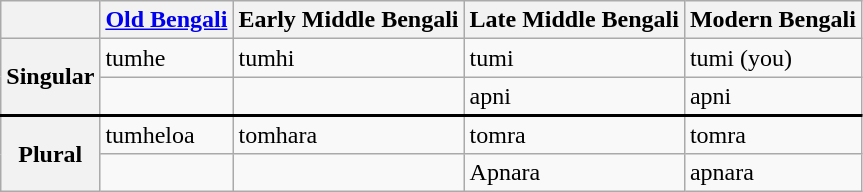<table class="wikitable">
<tr>
<th></th>
<th><a href='#'>Old Bengali</a></th>
<th>Early Middle Bengali</th>
<th>Late Middle Bengali</th>
<th>Modern Bengali</th>
</tr>
<tr>
<th rowspan="2">Singular</th>
<td>tumhe</td>
<td>tumhi</td>
<td>tumi</td>
<td>tumi (you)</td>
</tr>
<tr>
<td></td>
<td></td>
<td>apni</td>
<td>apni</td>
</tr>
<tr>
</tr>
<tr style="border-top:2px solid;">
<th rowspan="2">Plural</th>
<td>tumheloa</td>
<td>tomhara</td>
<td>tomra</td>
<td>tomra</td>
</tr>
<tr>
<td></td>
<td></td>
<td>Apnara</td>
<td>apnara</td>
</tr>
</table>
